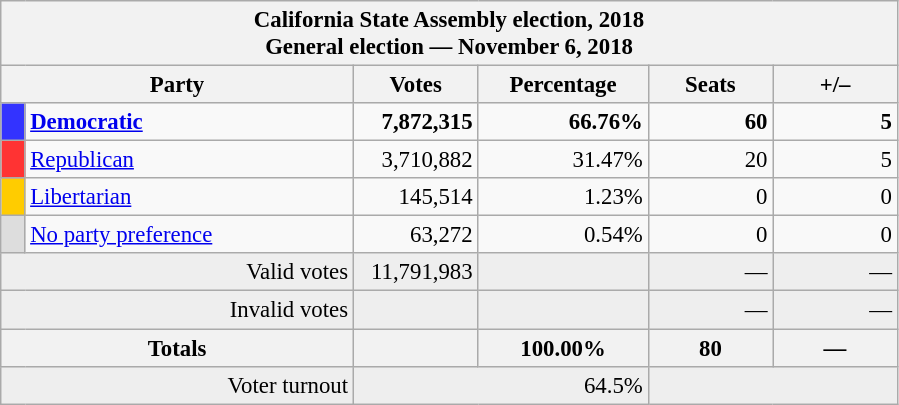<table class="wikitable" style="font-size:95%;">
<tr>
<th colspan="7">California State Assembly election, 2018<br>General election — November 6, 2018</th>
</tr>
<tr>
<th colspan=2 style="width: 15em">Party</th>
<th style="width: 5em">Votes</th>
<th style="width: 7em">Percentage</th>
<th style="width: 5em">Seats</th>
<th style="width: 5em">+/–</th>
</tr>
<tr>
<th style="background-color:#33F; width: 3px"></th>
<td style="width: 130px"><strong><a href='#'>Democratic</a></strong></td>
<td align="right"><strong>7,872,315</strong></td>
<td align="right"><strong>66.76%</strong></td>
<td align="right"><strong>60</strong></td>
<td align="right"><strong> 5</strong></td>
</tr>
<tr>
<th style="background-color:#F33; width: 3px"></th>
<td style="width: 130px"><a href='#'>Republican</a></td>
<td align="right">3,710,882</td>
<td align="right">31.47%</td>
<td align="right">20</td>
<td align="right"> 5</td>
</tr>
<tr>
<th style="background-color:#FC0; width: 3px"></th>
<td style="width: 130px"><a href='#'>Libertarian</a></td>
<td align="right">145,514</td>
<td align="right">1.23%</td>
<td align="right">0</td>
<td align="right">0</td>
</tr>
<tr>
<th style="background-color:#DDD; width: 3px"></th>
<td style="width: 130px"><a href='#'>No party preference</a></td>
<td align="right">63,272</td>
<td align="right">0.54%</td>
<td align="right">0</td>
<td align="right">0</td>
</tr>
<tr bgcolor="#EEEEEE">
<td colspan="2" align="right">Valid votes</td>
<td align="right">11,791,983</td>
<td align="right"></td>
<td align="right">—</td>
<td align="right">—</td>
</tr>
<tr bgcolor="#EEEEEE">
<td colspan="2" align="right">Invalid votes</td>
<td align="right"></td>
<td align="right"></td>
<td align="right">—</td>
<td align="right">—</td>
</tr>
<tr bgcolor="#EEEEEE">
<th colspan="2" align="right">Totals</th>
<th align="right"></th>
<th align="right">100.00%</th>
<th align="right">80</th>
<th align="right">—</th>
</tr>
<tr bgcolor="#EEEEEE">
<td colspan="2" align="right">Voter turnout</td>
<td colspan="2" align="right">64.5%</td>
<td colspan="2" align="right"></td>
</tr>
</table>
